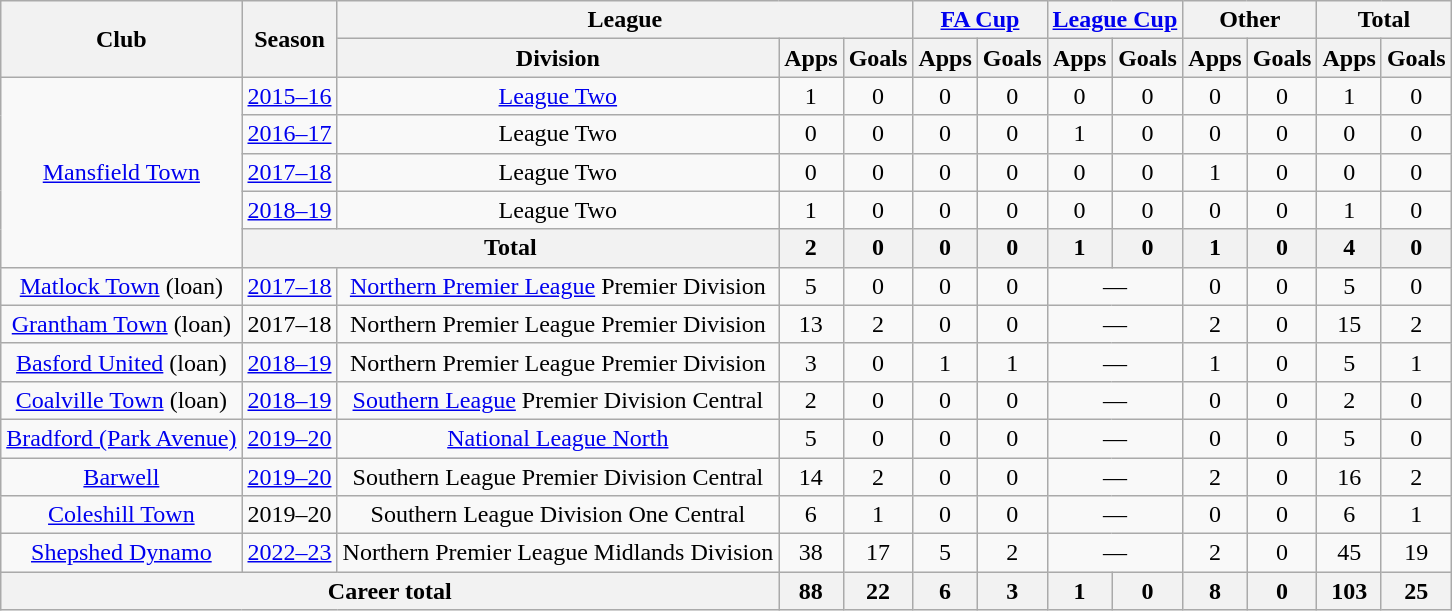<table class="wikitable" style="text-align:center">
<tr>
<th rowspan="2">Club</th>
<th rowspan="2">Season</th>
<th colspan="3">League</th>
<th colspan="2"><a href='#'>FA Cup</a></th>
<th colspan="2"><a href='#'>League Cup</a></th>
<th colspan="2">Other</th>
<th colspan="2">Total</th>
</tr>
<tr>
<th>Division</th>
<th>Apps</th>
<th>Goals</th>
<th>Apps</th>
<th>Goals</th>
<th>Apps</th>
<th>Goals</th>
<th>Apps</th>
<th>Goals</th>
<th>Apps</th>
<th>Goals</th>
</tr>
<tr>
<td rowspan="5"><a href='#'>Mansfield Town</a></td>
<td><a href='#'>2015–16</a></td>
<td><a href='#'>League Two</a></td>
<td>1</td>
<td>0</td>
<td>0</td>
<td>0</td>
<td>0</td>
<td>0</td>
<td>0</td>
<td>0</td>
<td>1</td>
<td>0</td>
</tr>
<tr>
<td><a href='#'>2016–17</a></td>
<td>League Two</td>
<td>0</td>
<td>0</td>
<td>0</td>
<td>0</td>
<td>1</td>
<td>0</td>
<td>0</td>
<td>0</td>
<td>0</td>
<td>0</td>
</tr>
<tr>
<td><a href='#'>2017–18</a></td>
<td>League Two</td>
<td>0</td>
<td>0</td>
<td>0</td>
<td>0</td>
<td>0</td>
<td>0</td>
<td>1</td>
<td>0</td>
<td>0</td>
<td>0</td>
</tr>
<tr>
<td><a href='#'>2018–19</a></td>
<td>League Two</td>
<td>1</td>
<td>0</td>
<td>0</td>
<td>0</td>
<td>0</td>
<td>0</td>
<td>0</td>
<td>0</td>
<td>1</td>
<td>0</td>
</tr>
<tr>
<th colspan="2">Total</th>
<th>2</th>
<th>0</th>
<th>0</th>
<th>0</th>
<th>1</th>
<th>0</th>
<th>1</th>
<th>0</th>
<th>4</th>
<th>0</th>
</tr>
<tr>
<td><a href='#'>Matlock Town</a> (loan)</td>
<td><a href='#'>2017–18</a></td>
<td><a href='#'>Northern Premier League</a> Premier Division</td>
<td>5</td>
<td>0</td>
<td>0</td>
<td>0</td>
<td colspan="2">—</td>
<td>0</td>
<td>0</td>
<td>5</td>
<td>0</td>
</tr>
<tr>
<td><a href='#'>Grantham Town</a> (loan)</td>
<td>2017–18</td>
<td>Northern Premier League Premier Division</td>
<td>13</td>
<td>2</td>
<td>0</td>
<td>0</td>
<td colspan="2">—</td>
<td>2</td>
<td>0</td>
<td>15</td>
<td>2</td>
</tr>
<tr>
<td><a href='#'>Basford United</a> (loan)</td>
<td><a href='#'>2018–19</a></td>
<td>Northern Premier League Premier Division</td>
<td>3</td>
<td>0</td>
<td>1</td>
<td>1</td>
<td colspan="2">—</td>
<td>1</td>
<td>0</td>
<td>5</td>
<td>1</td>
</tr>
<tr>
<td><a href='#'>Coalville Town</a> (loan)</td>
<td><a href='#'>2018–19</a></td>
<td><a href='#'>Southern League</a> Premier Division Central</td>
<td>2</td>
<td>0</td>
<td>0</td>
<td>0</td>
<td colspan="2">—</td>
<td>0</td>
<td>0</td>
<td>2</td>
<td>0</td>
</tr>
<tr>
<td><a href='#'>Bradford (Park Avenue)</a></td>
<td><a href='#'>2019–20</a></td>
<td><a href='#'>National League North</a></td>
<td>5</td>
<td>0</td>
<td>0</td>
<td>0</td>
<td colspan="2">—</td>
<td>0</td>
<td>0</td>
<td>5</td>
<td>0</td>
</tr>
<tr>
<td><a href='#'>Barwell</a></td>
<td><a href='#'>2019–20</a></td>
<td>Southern League Premier Division Central</td>
<td>14</td>
<td>2</td>
<td>0</td>
<td>0</td>
<td colspan="2">—</td>
<td>2</td>
<td>0</td>
<td>16</td>
<td>2</td>
</tr>
<tr>
<td><a href='#'>Coleshill Town</a></td>
<td>2019–20</td>
<td>Southern League Division One Central</td>
<td>6</td>
<td>1</td>
<td>0</td>
<td>0</td>
<td colspan="2">—</td>
<td>0</td>
<td>0</td>
<td>6</td>
<td>1</td>
</tr>
<tr>
<td><a href='#'>Shepshed Dynamo</a></td>
<td><a href='#'>2022–23</a></td>
<td>Northern Premier League Midlands Division</td>
<td>38</td>
<td>17</td>
<td>5</td>
<td>2</td>
<td colspan="2">—</td>
<td>2</td>
<td>0</td>
<td>45</td>
<td>19</td>
</tr>
<tr>
<th colspan="3">Career total</th>
<th>88</th>
<th>22</th>
<th>6</th>
<th>3</th>
<th>1</th>
<th>0</th>
<th>8</th>
<th>0</th>
<th>103</th>
<th>25</th>
</tr>
</table>
